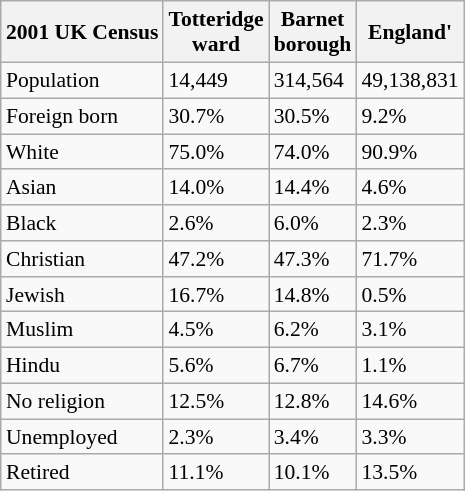<table class="wikitable" id="toc" style="float: right; margin-left: 2em; font-size: 90%;" cellspacing="3">
<tr>
<th>2001 UK Census</th>
<th>Totteridge<br>ward</th>
<th>Barnet<br>borough</th>
<th>England'</th>
</tr>
<tr>
<td>Population</td>
<td>14,449</td>
<td>314,564</td>
<td>49,138,831</td>
</tr>
<tr>
<td>Foreign born</td>
<td>30.7%</td>
<td>30.5%</td>
<td>9.2%</td>
</tr>
<tr>
<td>White</td>
<td>75.0%</td>
<td>74.0%</td>
<td>90.9%</td>
</tr>
<tr>
<td>Asian</td>
<td>14.0%</td>
<td>14.4%</td>
<td>4.6%</td>
</tr>
<tr>
<td>Black</td>
<td>2.6%</td>
<td>6.0%</td>
<td>2.3%</td>
</tr>
<tr>
<td>Christian</td>
<td>47.2%</td>
<td>47.3%</td>
<td>71.7%</td>
</tr>
<tr>
<td>Jewish</td>
<td>16.7%</td>
<td>14.8%</td>
<td>0.5%</td>
</tr>
<tr>
<td>Muslim</td>
<td>4.5%</td>
<td>6.2%</td>
<td>3.1%</td>
</tr>
<tr>
<td>Hindu</td>
<td>5.6%</td>
<td>6.7%</td>
<td>1.1%</td>
</tr>
<tr>
<td>No religion</td>
<td>12.5%</td>
<td>12.8%</td>
<td>14.6%</td>
</tr>
<tr>
<td>Unemployed</td>
<td>2.3%</td>
<td>3.4%</td>
<td>3.3%</td>
</tr>
<tr>
<td>Retired</td>
<td>11.1%</td>
<td>10.1%</td>
<td>13.5%</td>
</tr>
</table>
